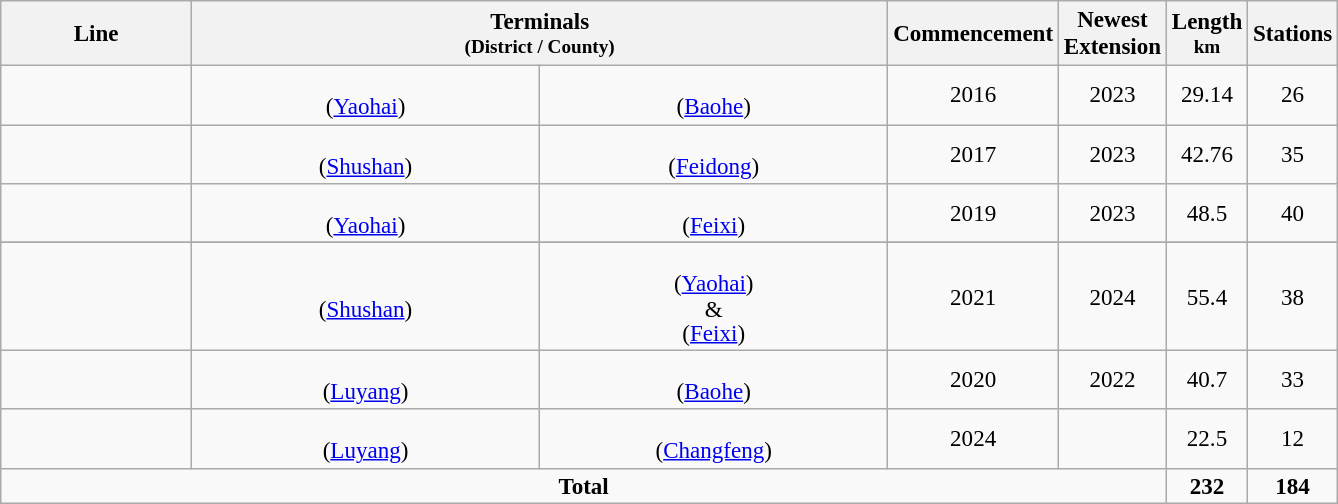<table class="wikitable" style="cell-padding:1.5; font-size:96%; text-align:center;">
<tr>
<th data-sort-type="text"style="width:120px;">Line</th>
<th class="unsortable" colspan="2" style="width:450px; line-height:1.05">Terminals<br><small>(District / County)</small></th>
<th>Commencement</th>
<th>Newest<br>Extension</th>
<th style="line-height:1.05">Length<br><small>km</small></th>
<th style="line-height:1.05">Stations</th>
</tr>
<tr>
<td style="text-align:center; line-height:1.05"></td>
<td style="text-align:center; width:225px; line-height:1.05"><strong></strong><br>(<a href='#'>Yaohai</a>)</td>
<td style="text-align:center; width:225px; line-height:1.05"><strong></strong><br>(<a href='#'>Baohe</a>)</td>
<td style="text-align:center; line-height:1.05">2016</td>
<td style="text-align:center; line-height:1.05">2023</td>
<td style="text-align:center; line-height:1.05">29.14</td>
<td style="text-align:center; line-height:1.05">26</td>
</tr>
<tr>
<td style="text-align:center; line-height:1.05"></td>
<td style="text-align:center; width:225px; line-height:1.05"><strong></strong><br>(<a href='#'>Shushan</a>)</td>
<td style="text-align:center; width:225px; line-height:1.05"><strong></strong><br>(<a href='#'>Feidong</a>)</td>
<td style="text-align:center; line-height:1.05">2017</td>
<td style="text-align:center; line-height:1.05">2023</td>
<td style="text-align:center; line-height:1.05">42.76</td>
<td style="text-align:center; line-height:1.05">35</td>
</tr>
<tr>
<td style="text-align:center; line-height:1.05"></td>
<td style="text-align:center; width:225px; line-height:1.05"><strong></strong><br>(<a href='#'>Yaohai</a>)</td>
<td style="text-align:center; width:225px; line-height:1.05"><strong></strong><br>(<a href='#'>Feixi</a>)</td>
<td style="text-align:center; line-height:1.05">2019</td>
<td style="text-align:center; line-height:1.05">2023</td>
<td style="text-align:center; line-height:1.05">48.5</td>
<td style="text-align:center; line-height:1.05">40</td>
</tr>
<tr>
</tr>
<tr>
<td style="text-align:center; line-height:1.05"></td>
<td style="text-align:center; width:225px; line-height:1.05"><strong></strong><br>(<a href='#'>Shushan</a>)</td>
<td style="text-align:center; width:225px; line-height:1.05"><strong></strong><br>(<a href='#'>Yaohai</a>)<br>& <strong></strong><br>(<a href='#'>Feixi</a>)</td>
<td style="text-align:center; line-height:1.05">2021</td>
<td style="text-align:center; line-height:1.05">2024</td>
<td style="text-align:center; line-height:1.05">55.4</td>
<td style="text-align:center; line-height:1.05">38</td>
</tr>
<tr>
<td style="text-align:center; line-height:1.05"></td>
<td style="text-align:center; line-height:1.05"><strong></strong><br>(<a href='#'>Luyang</a>)</td>
<td style="text-align:center; line-height:1.05"><strong></strong><br>(<a href='#'>Baohe</a>)</td>
<td style="text-align:center; line-height:1.05">2020</td>
<td style="text-align:center; line-height:1.05">2022</td>
<td style="text-align:center; line-height:1.05">40.7</td>
<td style="text-align:center; line-height:1.05">33</td>
</tr>
<tr>
<td style="text-align:center; line-height:1.05"></td>
<td style="text-align:center; line-height:1.05"><strong></strong><br>(<a href='#'>Luyang</a>)</td>
<td style="text-align:center; line-height:1.05"><strong></strong><br>(<a href='#'>Changfeng</a>)</td>
<td style="text-align:center; line-height:1.05">2024</td>
<td style="text-align:center; line-height:1.05"></td>
<td style="text-align:center; line-height:1.05">22.5</td>
<td style="text-align:center; line-height:1.05">12</td>
</tr>
<tr class="sortbottom">
<td colspan="5" style="text-align:center; line-height:1.05"><strong>Total</strong></td>
<td style="text-align:center; line-height:1.05"><strong>232</strong></td>
<td style="text-align:center; line-height:1.05"><strong>184</strong></td>
</tr>
</table>
